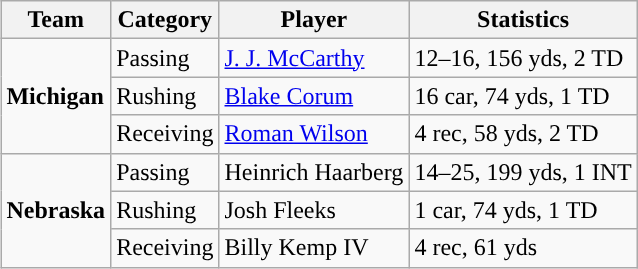<table class="wikitable" style="float: right;">
<tr>
<th>Team</th>
<th>Category</th>
<th>Player</th>
<th>Statistics</th>
</tr>
<tr>
<td rowspan=3><strong>Michigan</strong></td>
<td>Passing</td>
<td><a href='#'>J. J. McCarthy</a></td>
<td>12–16, 156 yds, 2 TD</td>
</tr>
<tr>
<td>Rushing</td>
<td><a href='#'>Blake Corum</a></td>
<td>16 car, 74 yds, 1 TD</td>
</tr>
<tr>
<td>Receiving</td>
<td><a href='#'>Roman Wilson</a></td>
<td>4 rec, 58 yds, 2 TD</td>
</tr>
<tr>
<td rowspan=3><strong>Nebraska</strong></td>
<td>Passing</td>
<td>Heinrich Haarberg</td>
<td>14–25, 199 yds, 1 INT</td>
</tr>
<tr>
<td>Rushing</td>
<td>Josh Fleeks</td>
<td>1 car, 74 yds, 1 TD</td>
</tr>
<tr>
<td>Receiving</td>
<td>Billy Kemp IV</td>
<td>4 rec, 61 yds</td>
</tr>
</table>
